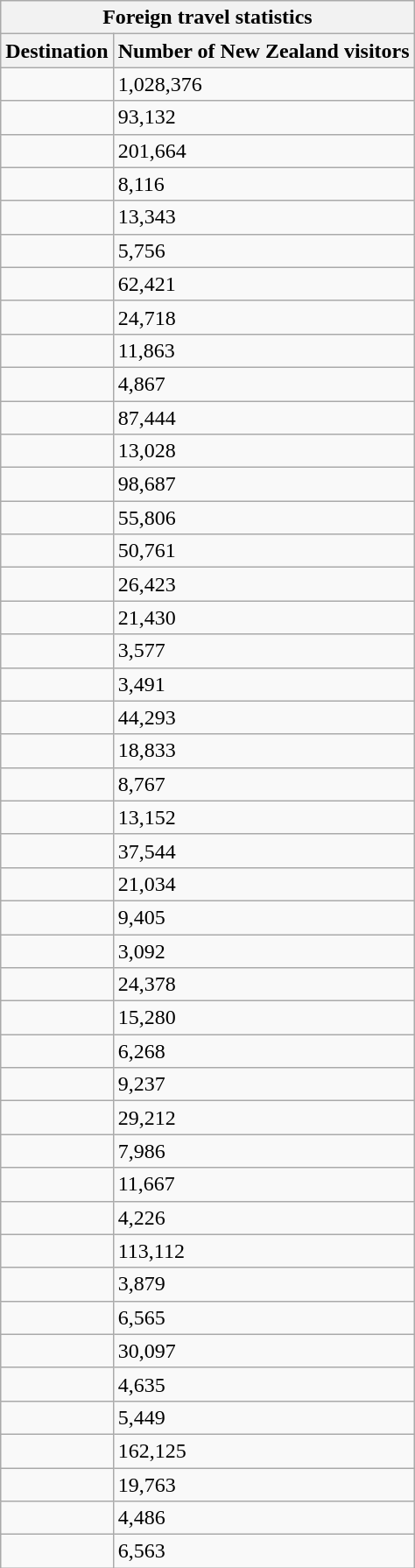<table class="wikitable sortable collapsible">
<tr>
<th colspan="2">Foreign travel statistics</th>
</tr>
<tr>
<th>Destination</th>
<th>Number of New Zealand visitors</th>
</tr>
<tr>
<td></td>
<td>1,028,376</td>
</tr>
<tr>
<td></td>
<td>93,132</td>
</tr>
<tr>
<td></td>
<td>201,664</td>
</tr>
<tr>
<td></td>
<td>8,116</td>
</tr>
<tr>
<td></td>
<td>13,343</td>
</tr>
<tr>
<td></td>
<td>5,756</td>
</tr>
<tr>
<td></td>
<td>62,421</td>
</tr>
<tr>
<td></td>
<td>24,718</td>
</tr>
<tr>
<td></td>
<td>11,863</td>
</tr>
<tr>
<td></td>
<td>4,867</td>
</tr>
<tr>
<td></td>
<td>87,444</td>
</tr>
<tr>
<td></td>
<td>13,028</td>
</tr>
<tr>
<td></td>
<td>98,687</td>
</tr>
<tr>
<td></td>
<td>55,806</td>
</tr>
<tr>
<td></td>
<td>50,761</td>
</tr>
<tr>
<td></td>
<td>26,423</td>
</tr>
<tr>
<td></td>
<td>21,430</td>
</tr>
<tr>
<td></td>
<td>3,577</td>
</tr>
<tr>
<td></td>
<td>3,491</td>
</tr>
<tr>
<td></td>
<td>44,293</td>
</tr>
<tr>
<td></td>
<td>18,833</td>
</tr>
<tr>
<td></td>
<td>8,767</td>
</tr>
<tr>
<td></td>
<td>13,152</td>
</tr>
<tr>
<td></td>
<td>37,544</td>
</tr>
<tr>
<td></td>
<td>21,034</td>
</tr>
<tr>
<td></td>
<td>9,405</td>
</tr>
<tr>
<td></td>
<td>3,092</td>
</tr>
<tr>
<td></td>
<td>24,378</td>
</tr>
<tr>
<td></td>
<td>15,280</td>
</tr>
<tr>
<td></td>
<td>6,268</td>
</tr>
<tr>
<td></td>
<td>9,237</td>
</tr>
<tr>
<td></td>
<td>29,212</td>
</tr>
<tr>
<td></td>
<td>7,986</td>
</tr>
<tr>
<td></td>
<td>11,667</td>
</tr>
<tr>
<td></td>
<td>4,226</td>
</tr>
<tr>
<td></td>
<td>113,112</td>
</tr>
<tr>
<td></td>
<td>3,879</td>
</tr>
<tr>
<td></td>
<td>6,565</td>
</tr>
<tr>
<td></td>
<td>30,097</td>
</tr>
<tr>
<td></td>
<td>4,635</td>
</tr>
<tr>
<td></td>
<td>5,449</td>
</tr>
<tr>
<td></td>
<td>162,125</td>
</tr>
<tr>
<td></td>
<td>19,763</td>
</tr>
<tr>
<td></td>
<td>4,486</td>
</tr>
<tr>
<td></td>
<td>6,563</td>
</tr>
</table>
